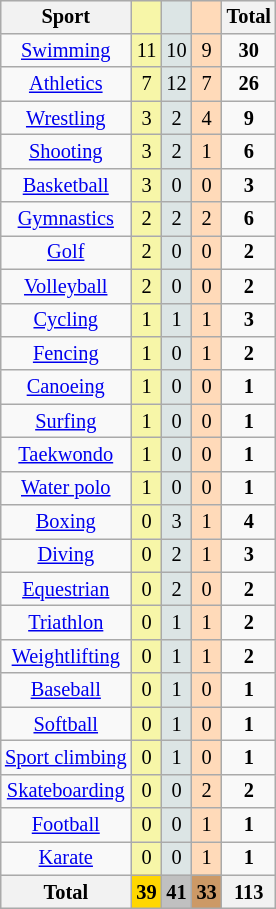<table class=wikitable style=font-size:85%;float:right;text-align:center>
<tr>
<th>Sport</th>
<td bgcolor=F7F6A8></td>
<td bgcolor=DCE5E5></td>
<td bgcolor=FFDAB9></td>
<th>Total</th>
</tr>
<tr>
<td><a href='#'>Swimming</a></td>
<td bgcolor=F7F6A8>11</td>
<td bgcolor=DCE5E5>10</td>
<td bgcolor=FFDAB9>9</td>
<td><strong>30</strong></td>
</tr>
<tr>
<td><a href='#'>Athletics</a></td>
<td bgcolor=F7F6A8>7</td>
<td bgcolor=DCE5E5>12</td>
<td bgcolor=FFDAB9>7</td>
<td><strong>26</strong></td>
</tr>
<tr>
<td><a href='#'>Wrestling</a></td>
<td bgcolor=F7F6A8>3</td>
<td bgcolor=DCE5E5>2</td>
<td bgcolor=FFDAB9>4</td>
<td><strong>9</strong></td>
</tr>
<tr>
<td><a href='#'>Shooting</a></td>
<td bgcolor=F7F6A8>3</td>
<td bgcolor=DCE5E5>2</td>
<td bgcolor=FFDAB9>1</td>
<td><strong>6</strong></td>
</tr>
<tr>
<td><a href='#'>Basketball</a></td>
<td bgcolor=F7F6A8>3</td>
<td bgcolor=DCE5E5>0</td>
<td bgcolor=FFDAB9>0</td>
<td><strong>3</strong></td>
</tr>
<tr>
<td><a href='#'>Gymnastics</a></td>
<td bgcolor=F7F6A8>2</td>
<td bgcolor=DCE5E5>2</td>
<td bgcolor=FFDAB9>2</td>
<td><strong>6</strong></td>
</tr>
<tr>
<td><a href='#'>Golf</a></td>
<td bgcolor=F7F6A8>2</td>
<td bgcolor=DCE5E5>0</td>
<td bgcolor=FFDAB9>0</td>
<td><strong>2</strong></td>
</tr>
<tr>
<td><a href='#'>Volleyball</a></td>
<td bgcolor=F7F6A8>2</td>
<td bgcolor=DCE5E5>0</td>
<td bgcolor=FFDAB9>0</td>
<td><strong>2</strong></td>
</tr>
<tr>
<td><a href='#'>Cycling</a></td>
<td bgcolor=F7F6A8>1</td>
<td bgcolor=DCE5E5>1</td>
<td bgcolor=FFDAB9>1</td>
<td><strong>3</strong></td>
</tr>
<tr>
<td><a href='#'>Fencing</a></td>
<td bgcolor=F7F6A8>1</td>
<td bgcolor=DCE5E5>0</td>
<td bgcolor=FFDAB9>1</td>
<td><strong>2</strong></td>
</tr>
<tr>
<td><a href='#'>Canoeing</a></td>
<td bgcolor=F7F6A8>1</td>
<td bgcolor=DCE5E5>0</td>
<td bgcolor=FFDAB9>0</td>
<td><strong>1</strong></td>
</tr>
<tr>
<td><a href='#'>Surfing</a></td>
<td bgcolor=F7F6A8>1</td>
<td bgcolor=DCE5E5>0</td>
<td bgcolor=FFDAB9>0</td>
<td><strong>1</strong></td>
</tr>
<tr>
<td><a href='#'>Taekwondo</a></td>
<td bgcolor=F7F6A8>1</td>
<td bgcolor=DCE5E5>0</td>
<td bgcolor=FFDAB9>0</td>
<td><strong>1</strong></td>
</tr>
<tr>
<td><a href='#'>Water polo</a></td>
<td bgcolor=F7F6A8>1</td>
<td bgcolor=DCE5E5>0</td>
<td bgcolor=FFDAB9>0</td>
<td><strong>1</strong></td>
</tr>
<tr>
<td><a href='#'>Boxing</a></td>
<td bgcolor=F7F6A8>0</td>
<td bgcolor=DCE5E5>3</td>
<td bgcolor=FFDAB9>1</td>
<td><strong>4</strong></td>
</tr>
<tr>
<td><a href='#'>Diving</a></td>
<td bgcolor=F7F6A8>0</td>
<td bgcolor=DCE5E5>2</td>
<td bgcolor=FFDAB9>1</td>
<td><strong>3</strong></td>
</tr>
<tr>
<td><a href='#'>Equestrian</a></td>
<td bgcolor=F7F6A8>0</td>
<td bgcolor=DCE5E5>2</td>
<td bgcolor=FFDAB9>0</td>
<td><strong>2</strong></td>
</tr>
<tr>
<td><a href='#'>Triathlon</a></td>
<td bgcolor=F7F6A8>0</td>
<td bgcolor=DCE5E5>1</td>
<td bgcolor=FFDAB9>1</td>
<td><strong>2</strong></td>
</tr>
<tr>
<td><a href='#'>Weightlifting</a></td>
<td bgcolor=F7F6A8>0</td>
<td bgcolor=DCE5E5>1</td>
<td bgcolor=FFDAB9>1</td>
<td><strong>2</strong></td>
</tr>
<tr>
<td><a href='#'>Baseball</a></td>
<td bgcolor=F7F6A8>0</td>
<td bgcolor=DCE5E5>1</td>
<td bgcolor=FFDAB9>0</td>
<td><strong>1</strong></td>
</tr>
<tr>
<td><a href='#'>Softball</a></td>
<td bgcolor=F7F6A8>0</td>
<td bgcolor=DCE5E5>1</td>
<td bgcolor=FFDAB9>0</td>
<td><strong>1</strong></td>
</tr>
<tr>
<td><a href='#'>Sport climbing</a></td>
<td bgcolor=F7F6A8>0</td>
<td bgcolor=DCE5E5>1</td>
<td bgcolor=FFDAB9>0</td>
<td><strong>1</strong></td>
</tr>
<tr>
<td><a href='#'>Skateboarding</a></td>
<td bgcolor=F7F6A8>0</td>
<td bgcolor=DCE5E5>0</td>
<td bgcolor=FFDAB9>2</td>
<td><strong>2</strong></td>
</tr>
<tr>
<td><a href='#'>Football</a></td>
<td bgcolor=F7F6A8>0</td>
<td bgcolor=DCE5E5>0</td>
<td bgcolor=FFDAB9>1</td>
<td><strong>1</strong></td>
</tr>
<tr>
<td><a href='#'>Karate</a></td>
<td bgcolor=F7F6A8>0</td>
<td bgcolor=DCE5E5>0</td>
<td bgcolor=FFDAB9>1</td>
<td><strong>1</strong></td>
</tr>
<tr>
<th>Total</th>
<th style=background:gold>39</th>
<th style=background:silver>41</th>
<th style=background:#c96>33</th>
<th>113</th>
</tr>
</table>
